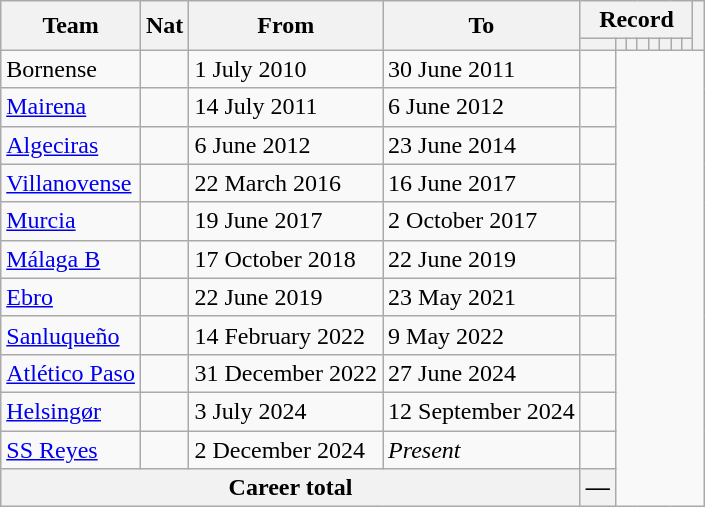<table class="wikitable" style="text-align: center">
<tr>
<th rowspan="2">Team</th>
<th rowspan="2">Nat</th>
<th rowspan="2">From</th>
<th rowspan="2">To</th>
<th colspan="8">Record</th>
<th rowspan=2></th>
</tr>
<tr>
<th></th>
<th></th>
<th></th>
<th></th>
<th></th>
<th></th>
<th></th>
<th></th>
</tr>
<tr>
<td align="left">Bornense</td>
<td></td>
<td align=left>1 July 2010</td>
<td align=left>30 June 2011<br></td>
<td></td>
</tr>
<tr>
<td align="left"><a href='#'>Mairena</a></td>
<td></td>
<td align=left>14 July 2011</td>
<td align=left>6 June 2012<br></td>
<td></td>
</tr>
<tr>
<td align="left"><a href='#'>Algeciras</a></td>
<td></td>
<td align=left>6 June 2012</td>
<td align=left>23 June 2014<br></td>
<td></td>
</tr>
<tr>
<td align="left"><a href='#'>Villanovense</a></td>
<td></td>
<td align=left>22 March 2016</td>
<td align=left>16 June 2017<br></td>
<td></td>
</tr>
<tr>
<td align="left"><a href='#'>Murcia</a></td>
<td></td>
<td align=left>19 June 2017</td>
<td align=left>2 October 2017<br></td>
<td></td>
</tr>
<tr>
<td align="left"><a href='#'>Málaga B</a></td>
<td></td>
<td align=left>17 October 2018</td>
<td align=left>22 June 2019<br></td>
<td></td>
</tr>
<tr>
<td align="left"><a href='#'>Ebro</a></td>
<td></td>
<td align=left>22 June 2019</td>
<td align=left>23 May 2021<br></td>
<td></td>
</tr>
<tr>
<td align="left"><a href='#'>Sanluqueño</a></td>
<td></td>
<td align=left>14 February 2022</td>
<td align=left>9 May 2022<br></td>
<td></td>
</tr>
<tr>
<td align="left"><a href='#'>Atlético Paso</a></td>
<td></td>
<td align=left>31 December 2022</td>
<td align=left>27 June 2024<br></td>
<td></td>
</tr>
<tr>
<td align="left"><a href='#'>Helsingør</a></td>
<td></td>
<td align=left>3 July 2024</td>
<td align=left>12 September 2024<br></td>
<td></td>
</tr>
<tr>
<td align="left"><a href='#'>SS Reyes</a></td>
<td></td>
<td align=left>2 December 2024</td>
<td align=left><em>Present</em><br></td>
<td></td>
</tr>
<tr>
<th colspan=4>Career total<br></th>
<th>—</th>
</tr>
</table>
